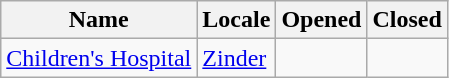<table class="wikitable">
<tr>
<th>Name</th>
<th>Locale</th>
<th>Opened</th>
<th>Closed</th>
</tr>
<tr>
<td><a href='#'>Children's Hospital</a></td>
<td><a href='#'>Zinder</a></td>
<td></td>
<td></td>
</tr>
</table>
